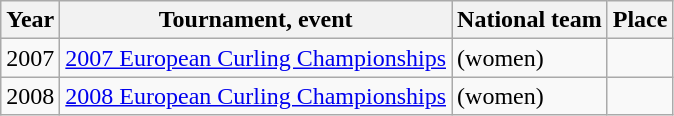<table class="wikitable">
<tr>
<th scope="col">Year</th>
<th scope="col">Tournament, event</th>
<th scope="col">National team</th>
<th scope="col">Place</th>
</tr>
<tr>
<td>2007</td>
<td><a href='#'>2007 European Curling Championships</a></td>
<td> (women)</td>
<td></td>
</tr>
<tr>
<td>2008</td>
<td><a href='#'>2008 European Curling Championships</a></td>
<td> (women)</td>
<td></td>
</tr>
</table>
